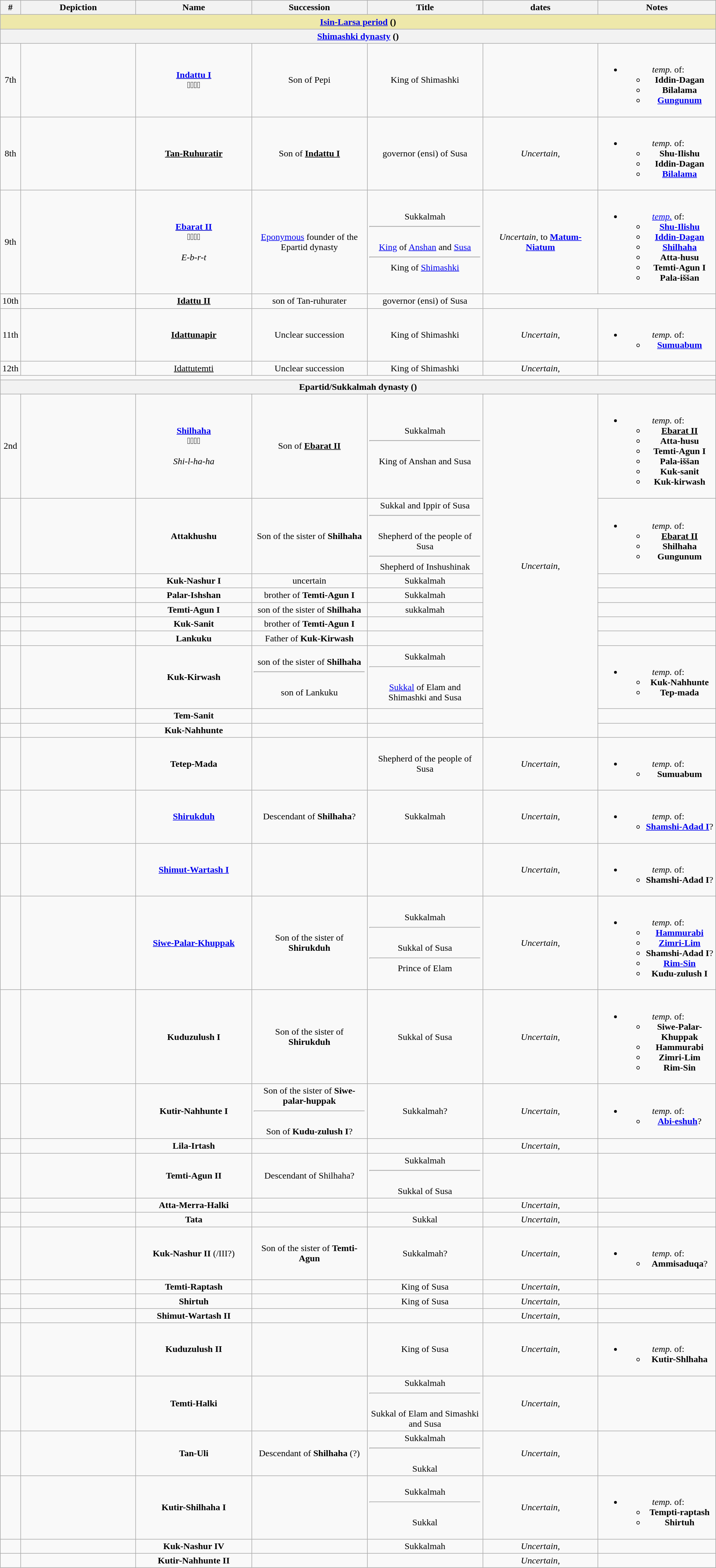<table class="wikitable"border="1"style="width:100%;text-align:center">
<tr>
<th width="1%">#</th>
<th width="16.5%">Depiction</th>
<th width="16.5%">Name</th>
<th width="16.5%">Succession</th>
<th width="16.5%">Title</th>
<th width="16.5%"> dates</th>
<th width="16.5%">Notes</th>
</tr>
<tr>
<td colspan="7"align="center"style="background-color:palegoldenrod"><strong><a href='#'>Isin-Larsa period</a> ()</strong></td>
</tr>
<tr>
<th colspan="7"><a href='#'>Shimashki dynasty</a> ()</th>
</tr>
<tr>
<td>7th</td>
<td></td>
<td><strong><u><a href='#'>Indattu I</a></u></strong><br>𒀭𒄿𒁕𒁺</td>
<td>Son of Pepi</td>
<td>King of Shimashki</td>
<td></td>
<td><br><ul><li><em>temp.</em> of:<ul><li><strong>Iddin-Dagan</strong></li><li><strong>Bilalama</strong></li><li><strong><a href='#'>Gungunum</a></strong></li></ul></li></ul></td>
</tr>
<tr>
<td>8th</td>
<td></td>
<td><strong><u>Tan-Ruhuratir</u></strong></td>
<td>Son of <strong><u>Indattu I</u></strong></td>
<td>governor (ensi) of Susa</td>
<td><em>Uncertain,</em> </td>
<td><br><ul><li><em>temp.</em> of:<ul><li><strong>Shu-Ilishu</strong></li><li><strong>Iddin-Dagan</strong></li><li><strong><a href='#'>Bilalama</a></strong></li></ul></li></ul></td>
</tr>
<tr>
<td>9th</td>
<td></td>
<td><strong><u><a href='#'>Ebarat II</a></u></strong><br>𒂊𒁀𒊏𒀜<br><br><em>E-b-r-t</em></td>
<td><a href='#'>Eponymous</a> founder of the Epartid dynasty</td>
<td>Sukkalmah<hr><br><a href='#'>King</a> of <a href='#'>Anshan</a> and <a href='#'>Susa</a><hr>
King of <a href='#'>Shimashki</a></td>
<td><em>Uncertain,</em>  to <strong><a href='#'>Matum-Niatum</a></strong></td>
<td><br><ul><li><em><a href='#'>temp.</a></em> of:<ul><li><strong><a href='#'>Shu-Ilishu</a></strong></li><li><strong><a href='#'>Iddin-Dagan</a></strong></li><li><strong><a href='#'>Shilhaha</a></strong></li><li><strong>Atta-husu</strong></li><li><strong>Temti-Agun I</strong></li><li><strong>Pala-iššan</strong></li></ul></li></ul></td>
</tr>
<tr>
<td>10th</td>
<td></td>
<td><strong><u>Idattu II</u></strong></td>
<td>son of Tan-ruhurater</td>
<td>governor (ensi) of Susa</td>
</tr>
<tr>
<td>11th</td>
<td></td>
<td><strong><u>Idattunapir</u></strong></td>
<td>Unclear succession</td>
<td>King of Shimashki</td>
<td><em>Uncertain,</em> </td>
<td><br><ul><li><em>temp.</em> of:<ul><li><strong><a href='#'>Sumuabum</a></strong></li></ul></li></ul></td>
</tr>
<tr>
<td>12th</td>
<td></td>
<td><u>Idattutemti</u></td>
<td>Unclear succession</td>
<td>King of Shimashki</td>
<td><em>Uncertain,</em> </td>
<td></td>
</tr>
<tr>
<td colspan="7"align="left"></td>
</tr>
<tr>
<th colspan="7">Epartid/Sukkalmah dynasty ()</th>
</tr>
<tr>
<td>2nd</td>
<td></td>
<td><strong><a href='#'>Shilhaha</a></strong><br>𒂊𒁀𒊏𒀜<br><br><em>Shi-l-ha-ha</em></td>
<td>Son of <strong><u>Ebarat II</u></strong></td>
<td>Sukkalmah<hr><br>King of Anshan and Susa</td>
<td rowspan="10"><em>Uncertain,</em> </td>
<td><br><ul><li><em>temp.</em> of:<ul><li><strong><u>Ebarat II</u></strong></li><li><strong>Atta-husu</strong></li><li><strong>Temti-Agun I</strong></li><li><strong>Pala-iššan</strong></li><li><strong>Kuk-sanit</strong></li><li><strong>Kuk-kirwash</strong></li></ul></li></ul></td>
</tr>
<tr>
<td></td>
<td></td>
<td><strong>Attakhushu</strong></td>
<td>Son of the sister of <strong>Shilhaha</strong></td>
<td>Sukkal and Ippir of Susa<hr><br>Shepherd of the people of Susa<hr>
Shepherd of Inshushinak</td>
<td><br><ul><li><em>temp.</em> of:<ul><li><strong><u>Ebarat II</u></strong></li><li><strong>Shilhaha</strong></li><li><strong>Gungunum</strong></li></ul></li></ul></td>
</tr>
<tr>
<td></td>
<td></td>
<td><strong>Kuk-Nashur I</strong></td>
<td>uncertain</td>
<td>Sukkalmah</td>
<td></td>
</tr>
<tr>
<td></td>
<td></td>
<td><strong>Palar-Ishshan</strong></td>
<td>brother of <strong>Temti-Agun I</strong></td>
<td>Sukkalmah</td>
<td></td>
</tr>
<tr>
<td></td>
<td></td>
<td><strong>Temti-Agun I</strong></td>
<td>son of the sister of <strong>Shilhaha</strong></td>
<td>sukkalmah</td>
</tr>
<tr>
<td></td>
<td></td>
<td><strong>Kuk-Sanit</strong></td>
<td>brother of <strong>Temti-Agun I</strong></td>
<td></td>
<td></td>
</tr>
<tr>
<td></td>
<td></td>
<td><strong>Lankuku</strong></td>
<td>Father of <strong>Kuk-Kirwash</strong></td>
<td></td>
<td></td>
</tr>
<tr>
<td></td>
<td></td>
<td><strong>Kuk-Kirwash</strong></td>
<td>son of the sister of <strong>Shilhaha</strong><hr><br>son of Lankuku</td>
<td>Sukkalmah<hr><br><a href='#'>Sukkal</a> of Elam and Shimashki and Susa</td>
<td><br><ul><li><em>temp.</em> of:<ul><li><strong>Kuk-Nahhunte</strong></li><li><strong>Tep-mada</strong></li></ul></li></ul></td>
</tr>
<tr>
<td></td>
<td></td>
<td><strong>Tem-Sanit</strong></td>
<td></td>
<td></td>
<td></td>
</tr>
<tr>
<td></td>
<td></td>
<td><strong>Kuk-Nahhunte</strong></td>
<td></td>
<td></td>
<td></td>
</tr>
<tr>
<td></td>
<td></td>
<td><strong>Tetep-Mada</strong></td>
<td></td>
<td>Shepherd of the people of Susa</td>
<td><em>Uncertain,</em> </td>
<td><br><ul><li><em>temp.</em> of:<ul><li><strong>Sumuabum</strong></li></ul></li></ul></td>
</tr>
<tr>
<td></td>
<td></td>
<td><strong><a href='#'>Shirukduh</a></strong></td>
<td>Descendant of <strong>Shilhaha</strong>?</td>
<td>Sukkalmah</td>
<td><em>Uncertain,</em> </td>
<td><br><ul><li><em>temp.</em> of:<ul><li><strong><a href='#'>Shamshi-Adad I</a></strong>?</li></ul></li></ul></td>
</tr>
<tr>
<td></td>
<td></td>
<td><strong><a href='#'>Shimut-Wartash I</a></strong></td>
<td></td>
<td></td>
<td><em>Uncertain,</em> </td>
<td><br><ul><li><em>temp.</em> of:<ul><li><strong>Shamshi-Adad I</strong>?</li></ul></li></ul></td>
</tr>
<tr>
<td></td>
<td></td>
<td><strong><a href='#'>Siwe-Palar-Khuppak</a></strong></td>
<td>Son of the sister of <strong>Shirukduh</strong></td>
<td>Sukkalmah<hr><br>Sukkal of Susa<hr>
Prince of Elam</td>
<td><em>Uncertain,</em> </td>
<td><br><ul><li><em>temp.</em> of:<ul><li><strong><a href='#'>Hammurabi</a></strong></li><li><strong><a href='#'>Zimri-Lim</a></strong></li><li><strong>Shamshi-Adad I</strong>?</li><li><strong><a href='#'>Rim-Sin</a></strong></li><li><strong>Kudu-zulush I</strong></li></ul></li></ul></td>
</tr>
<tr>
<td></td>
<td></td>
<td><strong>Kuduzulush I</strong></td>
<td>Son of the sister of <strong>Shirukduh</strong></td>
<td>Sukkal of Susa</td>
<td><em>Uncertain,</em> </td>
<td><br><ul><li><em>temp.</em> of:<ul><li><strong>Siwe-Palar-Khuppak</strong></li><li><strong>Hammurabi</strong></li><li><strong>Zimri-Lim</strong></li><li><strong>Rim-Sin</strong></li></ul></li></ul></td>
</tr>
<tr>
<td></td>
<td></td>
<td><strong>Kutir-Nahhunte I</strong></td>
<td>Son of the sister of <strong>Siwe-palar-huppak</strong><hr><br>Son of <strong>Kudu-zulush I</strong>?</td>
<td>Sukkalmah?</td>
<td><em>Uncertain,</em> </td>
<td><br><ul><li><em>temp.</em> of:<ul><li><strong><a href='#'>Abi-eshuh</a></strong>?</li></ul></li></ul></td>
</tr>
<tr>
<td></td>
<td></td>
<td><strong>Lila-Irtash</strong></td>
<td></td>
<td></td>
<td><em>Uncertain,</em> </td>
<td></td>
</tr>
<tr>
<td></td>
<td></td>
<td><strong>Temti-Agun II</strong></td>
<td>Descendant of Shilhaha?</td>
<td>Sukkalmah<hr><br>Sukkal of Susa</td>
<td></td>
<td></td>
</tr>
<tr>
<td></td>
<td></td>
<td><strong>Atta-Merra-Halki</strong></td>
<td></td>
<td></td>
<td><em>Uncertain,</em> </td>
<td></td>
</tr>
<tr>
<td></td>
<td></td>
<td><strong>Tata</strong></td>
<td></td>
<td>Sukkal</td>
<td><em>Uncertain,</em> </td>
<td></td>
</tr>
<tr>
<td></td>
<td></td>
<td><strong>Kuk-Nashur II</strong> (/III?)</td>
<td>Son of the sister of <strong>Temti-Agun</strong></td>
<td>Sukkalmah?</td>
<td><em>Uncertain,</em> </td>
<td><br><ul><li><em>temp.</em> of:<ul><li><strong>Ammisaduqa</strong>?</li></ul></li></ul></td>
</tr>
<tr>
<td></td>
<td></td>
<td><strong>Temti-Raptash</strong></td>
<td></td>
<td>King of Susa</td>
<td><em>Uncertain,</em> </td>
<td></td>
</tr>
<tr>
<td></td>
<td></td>
<td><strong>Shirtuh</strong></td>
<td></td>
<td>King of Susa</td>
<td><em>Uncertain,</em> </td>
<td></td>
</tr>
<tr>
<td></td>
<td></td>
<td><strong>Shimut-Wartash II</strong></td>
<td></td>
<td></td>
<td><em>Uncertain,</em> </td>
<td></td>
</tr>
<tr>
<td></td>
<td></td>
<td><strong>Kuduzulush II</strong></td>
<td></td>
<td>King of Susa</td>
<td><em>Uncertain,</em> </td>
<td><br><ul><li><em>temp.</em> of:<ul><li><strong>Kutir-Shlhaha</strong></li></ul></li></ul></td>
</tr>
<tr>
<td></td>
<td></td>
<td><strong>Temti-Halki</strong></td>
<td></td>
<td>Sukkalmah<hr><br>Sukkal of Elam and Simashki and Susa</td>
<td><em>Uncertain,</em> </td>
<td></td>
</tr>
<tr>
<td></td>
<td></td>
<td><strong>Tan-Uli</strong></td>
<td>Descendant of <strong>Shilhaha</strong> (?)</td>
<td>Sukkalmah<hr><br>Sukkal</td>
<td><em>Uncertain,</em> </td>
<td></td>
</tr>
<tr>
<td></td>
<td></td>
<td><strong>Kutir-Shilhaha I</strong></td>
<td></td>
<td>Sukkalmah<hr><br>Sukkal</td>
<td><em>Uncertain,</em> </td>
<td><br><ul><li><em>temp.</em> of:<ul><li><strong>Tempti-raptash</strong></li><li><strong>Shirtuh</strong></li></ul></li></ul></td>
</tr>
<tr>
<td></td>
<td></td>
<td><strong>Kuk-Nashur IV</strong></td>
<td></td>
<td>Sukkalmah</td>
<td><em>Uncertain,</em> </td>
<td></td>
</tr>
<tr>
<td></td>
<td></td>
<td><strong>Kutir-Nahhunte II</strong></td>
<td></td>
<td></td>
<td><em>Uncertain,</em> </td>
<td></td>
</tr>
</table>
